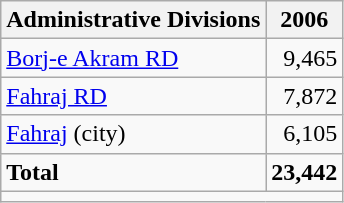<table class="wikitable">
<tr>
<th>Administrative Divisions</th>
<th>2006</th>
</tr>
<tr>
<td><a href='#'>Borj-e Akram RD</a></td>
<td style="text-align: right;">9,465</td>
</tr>
<tr>
<td><a href='#'>Fahraj RD</a></td>
<td style="text-align: right;">7,872</td>
</tr>
<tr>
<td><a href='#'>Fahraj</a> (city)</td>
<td style="text-align: right;">6,105</td>
</tr>
<tr>
<td><strong>Total</strong></td>
<td style="text-align: right;"><strong>23,442</strong></td>
</tr>
<tr>
<td colspan=2></td>
</tr>
</table>
